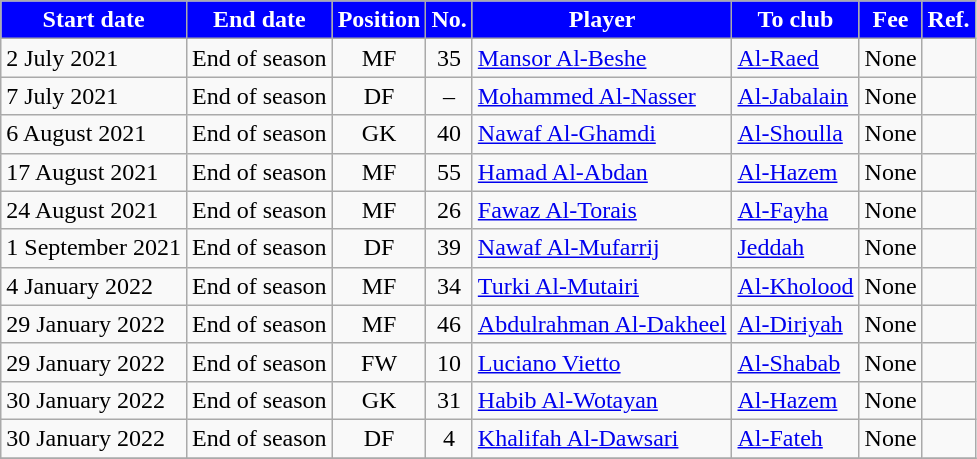<table class="wikitable sortable">
<tr>
<th style="background:blue; color:white;"><strong>Start date</strong></th>
<th style="background:blue; color:white;"><strong>End date</strong></th>
<th style="background:blue; color:white;"><strong>Position</strong></th>
<th style="background:blue; color:white;"><strong>No.</strong></th>
<th style="background:blue; color:white;"><strong>Player</strong></th>
<th style="background:blue; color:white;"><strong>To club</strong></th>
<th style="background:blue; color:white;"><strong>Fee</strong></th>
<th style="background:blue; color:white;"><strong>Ref.</strong></th>
</tr>
<tr>
<td>2 July 2021</td>
<td>End of season</td>
<td style="text-align:center;">MF</td>
<td style="text-align:center;">35</td>
<td style="text-align:left;"> <a href='#'>Mansor Al-Beshe</a></td>
<td style="text-align:left;"> <a href='#'>Al-Raed</a></td>
<td>None</td>
<td></td>
</tr>
<tr>
<td>7 July 2021</td>
<td>End of season</td>
<td style="text-align:center;">DF</td>
<td style="text-align:center;">–</td>
<td style="text-align:left;"> <a href='#'>Mohammed Al-Nasser</a></td>
<td style="text-align:left;"> <a href='#'>Al-Jabalain</a></td>
<td>None</td>
<td></td>
</tr>
<tr>
<td>6 August 2021</td>
<td>End of season</td>
<td style="text-align:center;">GK</td>
<td style="text-align:center;">40</td>
<td style="text-align:left;"> <a href='#'>Nawaf Al-Ghamdi</a></td>
<td style="text-align:left;"> <a href='#'>Al-Shoulla</a></td>
<td>None</td>
<td></td>
</tr>
<tr>
<td>17 August 2021</td>
<td>End of season</td>
<td style="text-align:center;">MF</td>
<td style="text-align:center;">55</td>
<td style="text-align:left;"> <a href='#'>Hamad Al-Abdan</a></td>
<td style="text-align:left;"> <a href='#'>Al-Hazem</a></td>
<td>None</td>
<td></td>
</tr>
<tr>
<td>24 August 2021</td>
<td>End of season</td>
<td style="text-align:center;">MF</td>
<td style="text-align:center;">26</td>
<td style="text-align:left;"> <a href='#'>Fawaz Al-Torais</a></td>
<td style="text-align:left;"> <a href='#'>Al-Fayha</a></td>
<td>None</td>
<td></td>
</tr>
<tr>
<td>1 September 2021</td>
<td>End of season</td>
<td style="text-align:center;">DF</td>
<td style="text-align:center;">39</td>
<td style="text-align:left;"> <a href='#'>Nawaf Al-Mufarrij</a></td>
<td style="text-align:left;"> <a href='#'>Jeddah</a></td>
<td>None</td>
<td></td>
</tr>
<tr>
<td>4 January 2022</td>
<td>End of season</td>
<td style="text-align:center;">MF</td>
<td style="text-align:center;">34</td>
<td style="text-align:left;"> <a href='#'>Turki Al-Mutairi</a></td>
<td style="text-align:left;"> <a href='#'>Al-Kholood</a></td>
<td>None</td>
<td></td>
</tr>
<tr>
<td>29 January 2022</td>
<td>End of season</td>
<td style="text-align:center;">MF</td>
<td style="text-align:center;">46</td>
<td style="text-align:left;"> <a href='#'>Abdulrahman Al-Dakheel</a></td>
<td style="text-align:left;"> <a href='#'>Al-Diriyah</a></td>
<td>None</td>
<td></td>
</tr>
<tr>
<td>29 January 2022</td>
<td>End of season</td>
<td style="text-align:center;">FW</td>
<td style="text-align:center;">10</td>
<td style="text-align:left;"> <a href='#'>Luciano Vietto</a></td>
<td style="text-align:left;"> <a href='#'>Al-Shabab</a></td>
<td>None</td>
<td></td>
</tr>
<tr>
<td>30 January 2022</td>
<td>End of season</td>
<td style="text-align:center;">GK</td>
<td style="text-align:center;">31</td>
<td style="text-align:left;"> <a href='#'>Habib Al-Wotayan</a></td>
<td style="text-align:left;"> <a href='#'>Al-Hazem</a></td>
<td>None</td>
<td></td>
</tr>
<tr>
<td>30 January 2022</td>
<td>End of season</td>
<td style="text-align:center;">DF</td>
<td style="text-align:center;">4</td>
<td style="text-align:left;"> <a href='#'>Khalifah Al-Dawsari</a></td>
<td style="text-align:left;"> <a href='#'>Al-Fateh</a></td>
<td>None</td>
<td></td>
</tr>
<tr>
</tr>
</table>
